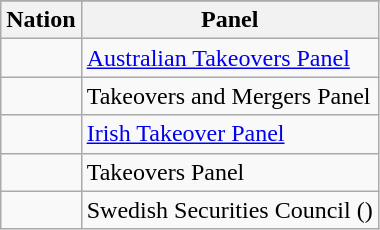<table class = "wikitable">
<tr>
</tr>
<tr>
<th>Nation</th>
<th>Panel</th>
</tr>
<tr>
<td></td>
<td><a href='#'>Australian Takeovers Panel</a></td>
</tr>
<tr>
<td></td>
<td>Takeovers and Mergers Panel</td>
</tr>
<tr>
<td></td>
<td><a href='#'>Irish Takeover Panel</a></td>
</tr>
<tr>
<td></td>
<td>Takeovers Panel</td>
</tr>
<tr>
<td></td>
<td>Swedish Securities Council ()</td>
</tr>
</table>
